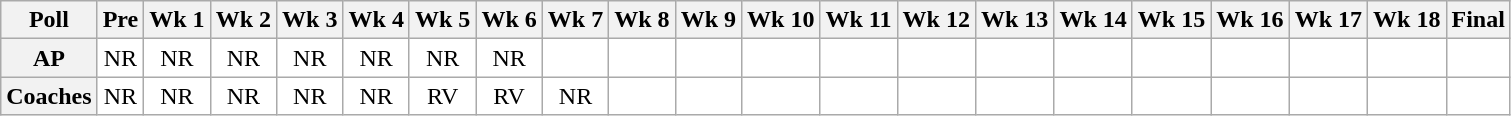<table class="wikitable" style="white-space:nowrap;">
<tr>
<th>Poll</th>
<th>Pre</th>
<th>Wk 1</th>
<th>Wk 2</th>
<th>Wk 3</th>
<th>Wk 4</th>
<th>Wk 5</th>
<th>Wk 6</th>
<th>Wk 7</th>
<th>Wk 8</th>
<th>Wk 9</th>
<th>Wk 10</th>
<th>Wk 11</th>
<th>Wk 12</th>
<th>Wk 13</th>
<th>Wk 14</th>
<th>Wk 15</th>
<th>Wk 16</th>
<th>Wk 17</th>
<th>Wk 18</th>
<th>Final</th>
</tr>
<tr style="text-align:center;">
<th>AP</th>
<td style="background:#FFF;">NR</td>
<td style="background:#FFF;">NR</td>
<td style="background:#FFF;">NR</td>
<td style="background:#FFF;">NR</td>
<td style="background:#FFF;">NR</td>
<td style="background:#FFF;">NR</td>
<td style="background:#FFF;">NR</td>
<td style="background:#FFF;"></td>
<td style="background:#FFF;"></td>
<td style="background:#FFF;"></td>
<td style="background:#FFF;"></td>
<td style="background:#FFF;"></td>
<td style="background:#FFF;"></td>
<td style="background:#FFF;"></td>
<td style="background:#FFF;"></td>
<td style="background:#FFF;"></td>
<td style="background:#FFF;"></td>
<td style="background:#FFF;"></td>
<td style="background:#FFF;"></td>
<td style="background:#FFF;"></td>
</tr>
<tr style="text-align:center;">
<th>Coaches</th>
<td style="background:#FFF;">NR</td>
<td style="background:#FFF;">NR</td>
<td style="background:#FFF;">NR</td>
<td style="background:#FFF;">NR</td>
<td style="background:#FFF;">NR</td>
<td style="background:#FFF;">RV</td>
<td style="background:#FFF;">RV</td>
<td style="background:#FFF;">NR</td>
<td style="background:#FFF;"></td>
<td style="background:#FFF;"></td>
<td style="background:#FFF;"></td>
<td style="background:#FFF;"></td>
<td style="background:#FFF;"></td>
<td style="background:#FFF;"></td>
<td style="background:#FFF;"></td>
<td style="background:#FFF;"></td>
<td style="background:#FFF;"></td>
<td style="background:#FFF;"></td>
<td style="background:#FFF;"></td>
<td style="background:#FFF;"></td>
</tr>
</table>
